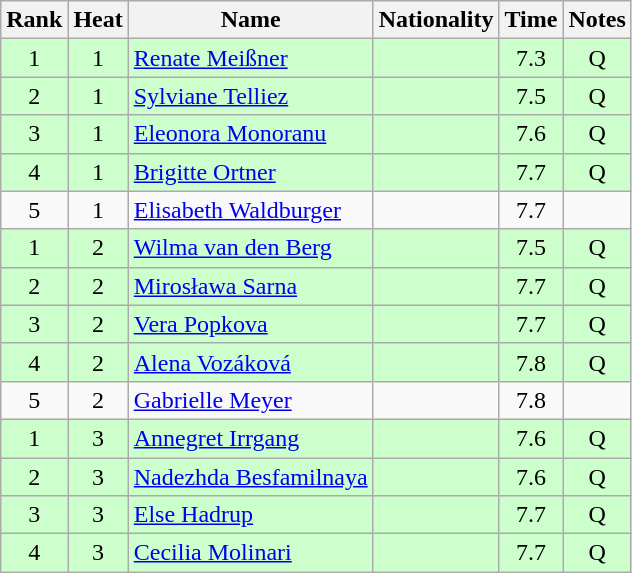<table class="wikitable sortable" style="text-align:center">
<tr>
<th>Rank</th>
<th>Heat</th>
<th>Name</th>
<th>Nationality</th>
<th>Time</th>
<th>Notes</th>
</tr>
<tr bgcolor=ccffcc>
<td>1</td>
<td>1</td>
<td align="left"><a href='#'>Renate Meißner</a></td>
<td align=left></td>
<td>7.3</td>
<td>Q</td>
</tr>
<tr bgcolor=ccffcc>
<td>2</td>
<td>1</td>
<td align="left"><a href='#'>Sylviane Telliez</a></td>
<td align=left></td>
<td>7.5</td>
<td>Q</td>
</tr>
<tr bgcolor=ccffcc>
<td>3</td>
<td>1</td>
<td align="left"><a href='#'>Eleonora Monoranu</a></td>
<td align=left></td>
<td>7.6</td>
<td>Q</td>
</tr>
<tr bgcolor=ccffcc>
<td>4</td>
<td>1</td>
<td align="left"><a href='#'>Brigitte Ortner</a></td>
<td align=left></td>
<td>7.7</td>
<td>Q</td>
</tr>
<tr>
<td>5</td>
<td>1</td>
<td align="left"><a href='#'>Elisabeth Waldburger</a></td>
<td align=left></td>
<td>7.7</td>
<td></td>
</tr>
<tr bgcolor=ccffcc>
<td>1</td>
<td>2</td>
<td align="left"><a href='#'>Wilma van den Berg</a></td>
<td align=left></td>
<td>7.5</td>
<td>Q</td>
</tr>
<tr bgcolor=ccffcc>
<td>2</td>
<td>2</td>
<td align="left"><a href='#'>Mirosława Sarna</a></td>
<td align=left></td>
<td>7.7</td>
<td>Q</td>
</tr>
<tr bgcolor=ccffcc>
<td>3</td>
<td>2</td>
<td align="left"><a href='#'>Vera Popkova</a></td>
<td align=left></td>
<td>7.7</td>
<td>Q</td>
</tr>
<tr bgcolor=ccffcc>
<td>4</td>
<td>2</td>
<td align="left"><a href='#'>Alena Vozáková</a></td>
<td align=left></td>
<td>7.8</td>
<td>Q</td>
</tr>
<tr>
<td>5</td>
<td>2</td>
<td align="left"><a href='#'>Gabrielle Meyer</a></td>
<td align=left></td>
<td>7.8</td>
<td></td>
</tr>
<tr bgcolor=ccffcc>
<td>1</td>
<td>3</td>
<td align="left"><a href='#'>Annegret Irrgang</a></td>
<td align=left></td>
<td>7.6</td>
<td>Q</td>
</tr>
<tr bgcolor=ccffcc>
<td>2</td>
<td>3</td>
<td align="left"><a href='#'>Nadezhda Besfamilnaya</a></td>
<td align=left></td>
<td>7.6</td>
<td>Q</td>
</tr>
<tr bgcolor=ccffcc>
<td>3</td>
<td>3</td>
<td align="left"><a href='#'>Else Hadrup</a></td>
<td align=left></td>
<td>7.7</td>
<td>Q</td>
</tr>
<tr bgcolor=ccffcc>
<td>4</td>
<td>3</td>
<td align="left"><a href='#'>Cecilia Molinari</a></td>
<td align=left></td>
<td>7.7</td>
<td>Q</td>
</tr>
</table>
